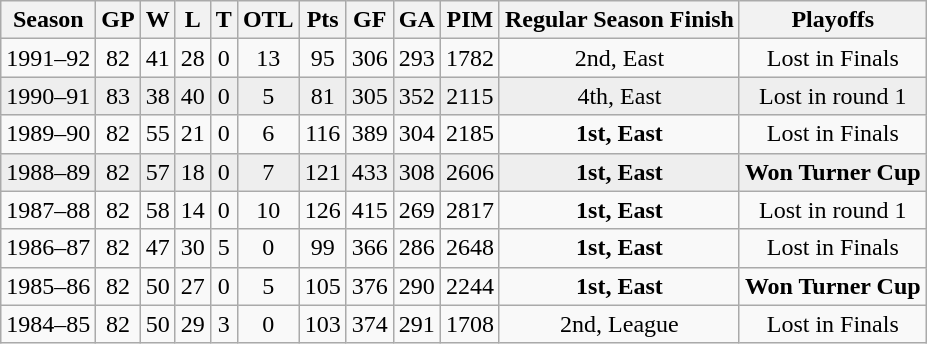<table class="wikitable" style="text-align:center">
<tr>
<th>Season</th>
<th>GP</th>
<th>W</th>
<th>L</th>
<th>T</th>
<th>OTL</th>
<th>Pts</th>
<th>GF</th>
<th>GA</th>
<th>PIM</th>
<th>Regular Season Finish</th>
<th>Playoffs</th>
</tr>
<tr>
<td>1991–92</td>
<td>82</td>
<td>41</td>
<td>28</td>
<td>0</td>
<td>13</td>
<td>95</td>
<td>306</td>
<td>293</td>
<td>1782</td>
<td>2nd, East</td>
<td>Lost in Finals</td>
</tr>
<tr bgcolor="#eeeeee">
<td>1990–91</td>
<td>83</td>
<td>38</td>
<td>40</td>
<td>0</td>
<td>5</td>
<td>81</td>
<td>305</td>
<td>352</td>
<td>2115</td>
<td>4th, East</td>
<td>Lost in round 1</td>
</tr>
<tr>
<td>1989–90</td>
<td>82</td>
<td>55</td>
<td>21</td>
<td>0</td>
<td>6</td>
<td>116</td>
<td>389</td>
<td>304</td>
<td>2185</td>
<td><strong>1st, East</strong></td>
<td>Lost in Finals</td>
</tr>
<tr bgcolor="#eeeeee">
<td>1988–89</td>
<td>82</td>
<td>57</td>
<td>18</td>
<td>0</td>
<td>7</td>
<td>121</td>
<td>433</td>
<td>308</td>
<td>2606</td>
<td><strong>1st, East</strong></td>
<td><strong>Won Turner Cup</strong></td>
</tr>
<tr>
<td>1987–88</td>
<td>82</td>
<td>58</td>
<td>14</td>
<td>0</td>
<td>10</td>
<td>126</td>
<td>415</td>
<td>269</td>
<td>2817</td>
<td><strong>1st, East</strong></td>
<td>Lost in round 1</td>
</tr>
<tr>
<td>1986–87</td>
<td>82</td>
<td>47</td>
<td>30</td>
<td>5</td>
<td>0</td>
<td>99</td>
<td>366</td>
<td>286</td>
<td>2648</td>
<td><strong>1st, East</strong></td>
<td>Lost in Finals</td>
</tr>
<tr>
<td>1985–86</td>
<td>82</td>
<td>50</td>
<td>27</td>
<td>0</td>
<td>5</td>
<td>105</td>
<td>376</td>
<td>290</td>
<td>2244</td>
<td><strong>1st, East</strong></td>
<td><strong>Won Turner Cup</strong></td>
</tr>
<tr>
<td>1984–85</td>
<td>82</td>
<td>50</td>
<td>29</td>
<td>3</td>
<td>0</td>
<td>103</td>
<td>374</td>
<td>291</td>
<td>1708</td>
<td>2nd, League</td>
<td>Lost in Finals</td>
</tr>
</table>
